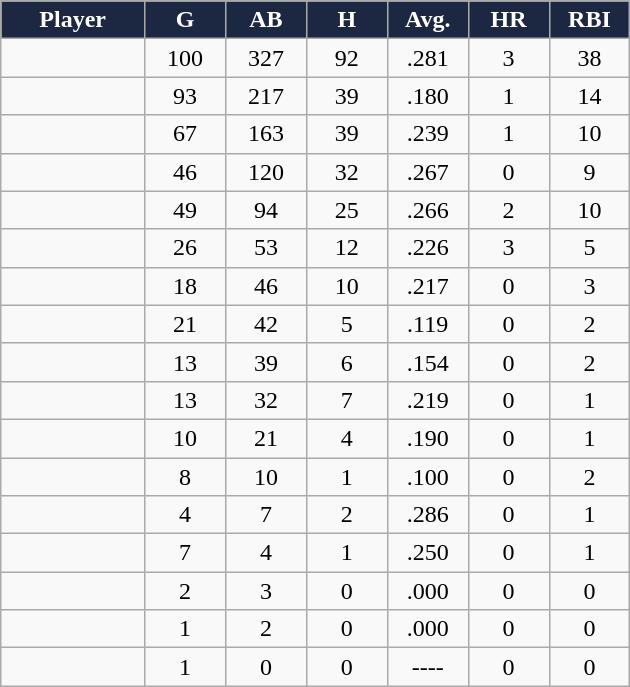<table class="wikitable sortable">
<tr>
<th style="background:#1c2841;color:white;" width="16%">Player</th>
<th style="background:#1c2841;color:white;" width="9%">G</th>
<th style="background:#1c2841;color:white;" width="9%">AB</th>
<th style="background:#1c2841;color:white;" width="9%">H</th>
<th style="background:#1c2841;color:white;" width="9%">Avg.</th>
<th style="background:#1c2841;color:white;" width="9%">HR</th>
<th style="background:#1c2841;color:white;" width="9%">RBI</th>
</tr>
<tr align="center">
<td></td>
<td>100</td>
<td>327</td>
<td>92</td>
<td>.281</td>
<td>3</td>
<td>38</td>
</tr>
<tr align="center">
<td></td>
<td>93</td>
<td>217</td>
<td>39</td>
<td>.180</td>
<td>1</td>
<td>14</td>
</tr>
<tr align="center">
<td></td>
<td>67</td>
<td>163</td>
<td>39</td>
<td>.239</td>
<td>1</td>
<td>10</td>
</tr>
<tr align="center">
<td></td>
<td>46</td>
<td>120</td>
<td>32</td>
<td>.267</td>
<td>0</td>
<td>9</td>
</tr>
<tr align="center">
<td></td>
<td>49</td>
<td>94</td>
<td>25</td>
<td>.266</td>
<td>2</td>
<td>10</td>
</tr>
<tr align="center">
<td></td>
<td>26</td>
<td>53</td>
<td>12</td>
<td>.226</td>
<td>3</td>
<td>5</td>
</tr>
<tr align="center">
<td></td>
<td>18</td>
<td>46</td>
<td>10</td>
<td>.217</td>
<td>0</td>
<td>3</td>
</tr>
<tr align="center">
<td></td>
<td>21</td>
<td>42</td>
<td>5</td>
<td>.119</td>
<td>0</td>
<td>2</td>
</tr>
<tr align="center">
<td></td>
<td>13</td>
<td>39</td>
<td>6</td>
<td>.154</td>
<td>0</td>
<td>2</td>
</tr>
<tr align="center">
<td></td>
<td>13</td>
<td>32</td>
<td>7</td>
<td>.219</td>
<td>0</td>
<td>1</td>
</tr>
<tr align="center">
<td></td>
<td>10</td>
<td>21</td>
<td>4</td>
<td>.190</td>
<td>0</td>
<td>1</td>
</tr>
<tr align="center">
<td></td>
<td>8</td>
<td>10</td>
<td>1</td>
<td>.100</td>
<td>0</td>
<td>2</td>
</tr>
<tr align="center">
<td></td>
<td>4</td>
<td>7</td>
<td>2</td>
<td>.286</td>
<td>0</td>
<td>1</td>
</tr>
<tr align="center">
<td></td>
<td>7</td>
<td>4</td>
<td>1</td>
<td>.250</td>
<td>0</td>
<td>1</td>
</tr>
<tr align="center">
<td></td>
<td>2</td>
<td>3</td>
<td>0</td>
<td>.000</td>
<td>0</td>
<td>0</td>
</tr>
<tr align="center">
<td></td>
<td>1</td>
<td>2</td>
<td>0</td>
<td>.000</td>
<td>0</td>
<td>0</td>
</tr>
<tr align="center">
<td></td>
<td>1</td>
<td>0</td>
<td>0</td>
<td>----</td>
<td>0</td>
<td>0</td>
</tr>
</table>
